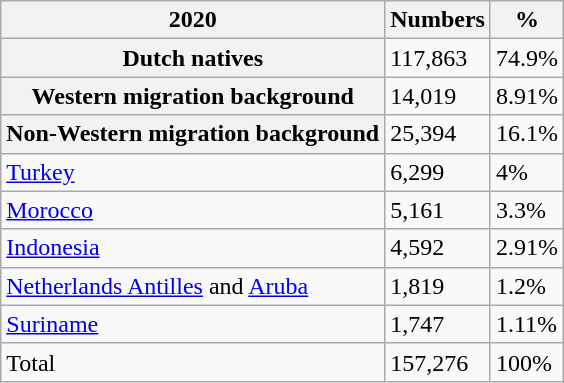<table class="wikitable">
<tr>
<th>2020</th>
<th>Numbers</th>
<th>%</th>
</tr>
<tr>
<th>Dutch natives</th>
<td>117,863</td>
<td>74.9%</td>
</tr>
<tr>
<th>Western migration background</th>
<td>14,019</td>
<td>8.91%</td>
</tr>
<tr>
<th>Non-Western migration background</th>
<td>25,394</td>
<td>16.1%</td>
</tr>
<tr>
<td><a href='#'>Turkey</a></td>
<td>6,299</td>
<td>4%</td>
</tr>
<tr>
<td><a href='#'>Morocco</a></td>
<td>5,161</td>
<td>3.3%</td>
</tr>
<tr>
<td><a href='#'>Indonesia</a></td>
<td>4,592</td>
<td>2.91%</td>
</tr>
<tr>
<td><a href='#'>Netherlands Antilles</a> and <a href='#'>Aruba</a></td>
<td>1,819</td>
<td>1.2%</td>
</tr>
<tr>
<td><a href='#'>Suriname</a></td>
<td>1,747</td>
<td>1.11%</td>
</tr>
<tr>
<td>Total</td>
<td>157,276</td>
<td>100%</td>
</tr>
</table>
